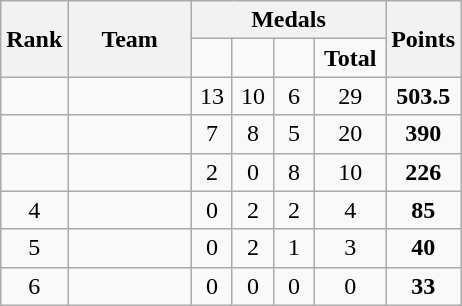<table class="wikitable">
<tr>
<th rowspan=2>Rank</th>
<th style="width:75px;" rowspan="2">Team</th>
<th colspan=4>Medals</th>
<th rowspan=2>Points</th>
</tr>
<tr style="text-align:center;">
<td style="width:20px; "></td>
<td style="width:20px; "></td>
<td style="width:20px; "></td>
<td style="width:40px; "><strong>Total</strong></td>
</tr>
<tr>
<td align=center></td>
<td></td>
<td align=center>13</td>
<td align=center>10</td>
<td align=center>6</td>
<td align=center>29</td>
<td align=center><strong>503.5</strong></td>
</tr>
<tr>
<td align=center></td>
<td></td>
<td align=center>7</td>
<td align=center>8</td>
<td align=center>5</td>
<td align=center>20</td>
<td align=center><strong>390</strong></td>
</tr>
<tr>
<td align=center></td>
<td></td>
<td align=center>2</td>
<td align=center>0</td>
<td align=center>8</td>
<td align=center>10</td>
<td align=center><strong>226</strong></td>
</tr>
<tr>
<td align=center>4</td>
<td></td>
<td align=center>0</td>
<td align=center>2</td>
<td align=center>2</td>
<td align=center>4</td>
<td align=center><strong>85</strong></td>
</tr>
<tr>
<td align=center>5</td>
<td></td>
<td align=center>0</td>
<td align=center>2</td>
<td align=center>1</td>
<td align=center>3</td>
<td align=center><strong>40</strong></td>
</tr>
<tr>
<td align=center>6</td>
<td></td>
<td align=center>0</td>
<td align=center>0</td>
<td align=center>0</td>
<td align=center>0</td>
<td align=center><strong>33</strong></td>
</tr>
</table>
